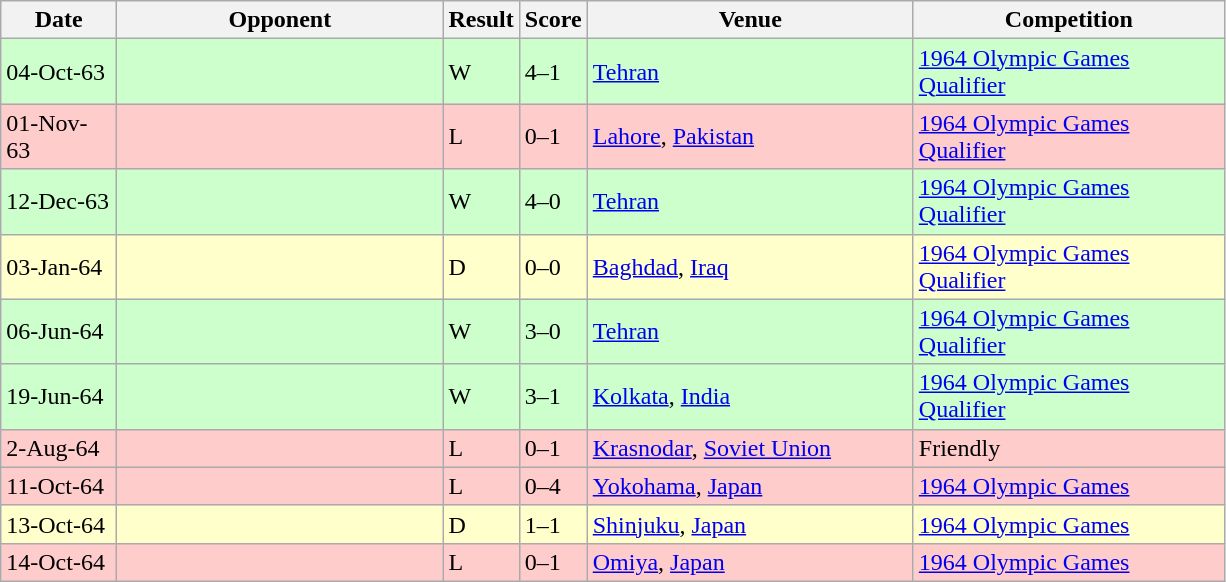<table class="wikitable">
<tr>
<th width=70>Date</th>
<th width=210>Opponent</th>
<th>Result</th>
<th>Score</th>
<th width=210>Venue</th>
<th width=200>Competition</th>
</tr>
<tr bgcolor=#CCFFCC>
<td>04-Oct-63</td>
<td></td>
<td>W</td>
<td>4–1</td>
<td><a href='#'>Tehran</a></td>
<td><a href='#'>1964 Olympic Games Qualifier</a></td>
</tr>
<tr bgcolor=#FFCCCC>
<td>01-Nov-63</td>
<td></td>
<td>L</td>
<td>0–1</td>
<td><a href='#'>Lahore</a>, <a href='#'>Pakistan</a></td>
<td><a href='#'>1964 Olympic Games Qualifier</a></td>
</tr>
<tr bgcolor=#CCFFCC>
<td>12-Dec-63</td>
<td></td>
<td>W</td>
<td>4–0</td>
<td><a href='#'>Tehran</a></td>
<td><a href='#'>1964 Olympic Games Qualifier</a></td>
</tr>
<tr bgcolor=#FFFFCC>
<td>03-Jan-64</td>
<td></td>
<td>D</td>
<td>0–0</td>
<td><a href='#'>Baghdad</a>, <a href='#'>Iraq</a></td>
<td><a href='#'>1964 Olympic Games Qualifier</a></td>
</tr>
<tr bgcolor=#CCFFCC>
<td>06-Jun-64</td>
<td></td>
<td>W</td>
<td>3–0</td>
<td><a href='#'>Tehran</a></td>
<td><a href='#'>1964 Olympic Games Qualifier</a></td>
</tr>
<tr bgcolor=#CCFFCC>
<td>19-Jun-64</td>
<td></td>
<td>W</td>
<td>3–1</td>
<td><a href='#'>Kolkata</a>, <a href='#'>India</a></td>
<td><a href='#'>1964 Olympic Games Qualifier</a></td>
</tr>
<tr bgcolor=#FFCCCC>
<td>2-Aug-64</td>
<td></td>
<td>L</td>
<td>0–1</td>
<td><a href='#'>Krasnodar</a>, <a href='#'>Soviet Union</a></td>
<td>Friendly</td>
</tr>
<tr bgcolor=#FFCCCC>
<td>11-Oct-64</td>
<td></td>
<td>L</td>
<td>0–4</td>
<td><a href='#'>Yokohama</a>, <a href='#'>Japan</a></td>
<td><a href='#'>1964 Olympic Games</a></td>
</tr>
<tr bgcolor=#FFFFCC>
<td>13-Oct-64</td>
<td></td>
<td>D</td>
<td>1–1</td>
<td><a href='#'>Shinjuku</a>, <a href='#'>Japan</a></td>
<td><a href='#'>1964 Olympic Games</a></td>
</tr>
<tr bgcolor=#FFCCCC>
<td>14-Oct-64</td>
<td></td>
<td>L</td>
<td>0–1</td>
<td><a href='#'>Omiya</a>, <a href='#'>Japan</a></td>
<td><a href='#'>1964 Olympic Games</a></td>
</tr>
</table>
